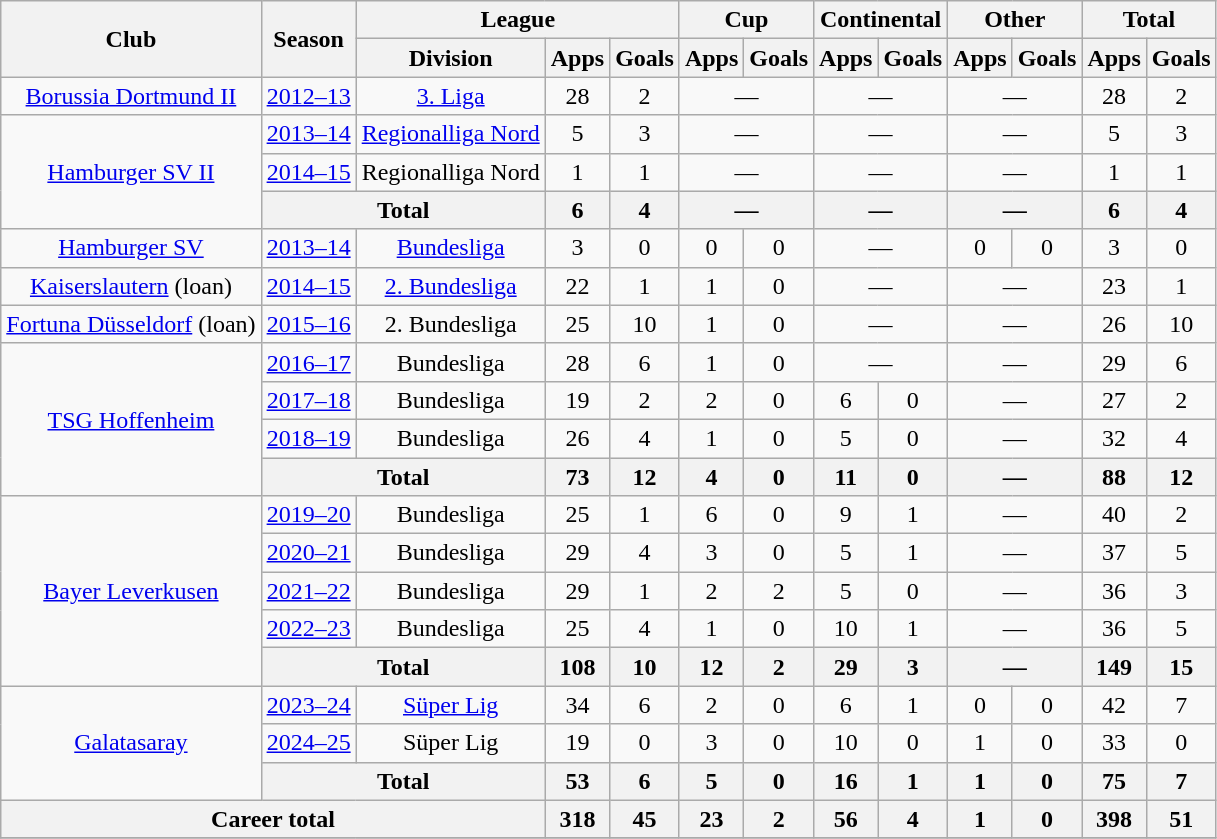<table class="wikitable" style="text-align:center">
<tr>
<th rowspan="2">Club</th>
<th rowspan="2">Season</th>
<th colspan="3">League</th>
<th colspan="2">Cup</th>
<th colspan="2">Continental</th>
<th colspan="2">Other</th>
<th colspan="2">Total</th>
</tr>
<tr>
<th>Division</th>
<th>Apps</th>
<th>Goals</th>
<th>Apps</th>
<th>Goals</th>
<th>Apps</th>
<th>Goals</th>
<th>Apps</th>
<th>Goals</th>
<th>Apps</th>
<th>Goals</th>
</tr>
<tr>
<td><a href='#'>Borussia Dortmund II</a></td>
<td><a href='#'>2012–13</a></td>
<td><a href='#'>3. Liga</a></td>
<td>28</td>
<td>2</td>
<td colspan="2">—</td>
<td colspan="2">—</td>
<td colspan="2">—</td>
<td>28</td>
<td>2</td>
</tr>
<tr>
<td rowspan="3"><a href='#'>Hamburger SV II</a></td>
<td><a href='#'>2013–14</a></td>
<td><a href='#'>Regionalliga Nord</a></td>
<td>5</td>
<td>3</td>
<td colspan="2">—</td>
<td colspan="2">—</td>
<td colspan="2">—</td>
<td>5</td>
<td>3</td>
</tr>
<tr>
<td><a href='#'>2014–15</a></td>
<td>Regionalliga Nord</td>
<td>1</td>
<td>1</td>
<td colspan="2">—</td>
<td colspan="2">—</td>
<td colspan="2">—</td>
<td>1</td>
<td>1</td>
</tr>
<tr>
<th colspan="2">Total</th>
<th>6</th>
<th>4</th>
<th colspan="2">—</th>
<th colspan="2">—</th>
<th colspan="2">—</th>
<th>6</th>
<th>4</th>
</tr>
<tr>
<td><a href='#'>Hamburger SV </a></td>
<td><a href='#'>2013–14</a></td>
<td><a href='#'>Bundesliga</a></td>
<td>3</td>
<td>0</td>
<td>0</td>
<td>0</td>
<td colspan="2">—</td>
<td>0</td>
<td>0</td>
<td>3</td>
<td>0</td>
</tr>
<tr>
<td><a href='#'>Kaiserslautern</a> (loan)</td>
<td><a href='#'>2014–15</a></td>
<td><a href='#'>2. Bundesliga</a></td>
<td>22</td>
<td>1</td>
<td>1</td>
<td>0</td>
<td colspan="2">—</td>
<td colspan="2">—</td>
<td>23</td>
<td>1</td>
</tr>
<tr>
<td><a href='#'>Fortuna Düsseldorf</a> (loan)</td>
<td><a href='#'>2015–16</a></td>
<td>2. Bundesliga</td>
<td>25</td>
<td>10</td>
<td>1</td>
<td>0</td>
<td colspan="2">—</td>
<td colspan="2">—</td>
<td>26</td>
<td>10</td>
</tr>
<tr>
<td rowspan="4"><a href='#'>TSG Hoffenheim</a></td>
<td><a href='#'>2016–17</a></td>
<td>Bundesliga</td>
<td>28</td>
<td>6</td>
<td>1</td>
<td>0</td>
<td colspan="2">—</td>
<td colspan="2">—</td>
<td>29</td>
<td>6</td>
</tr>
<tr>
<td><a href='#'>2017–18</a></td>
<td>Bundesliga</td>
<td>19</td>
<td>2</td>
<td>2</td>
<td>0</td>
<td>6</td>
<td>0</td>
<td colspan="2">—</td>
<td>27</td>
<td>2</td>
</tr>
<tr>
<td><a href='#'>2018–19</a></td>
<td>Bundesliga</td>
<td>26</td>
<td>4</td>
<td>1</td>
<td>0</td>
<td>5</td>
<td>0</td>
<td colspan="2">—</td>
<td>32</td>
<td>4</td>
</tr>
<tr>
<th colspan="2">Total</th>
<th>73</th>
<th>12</th>
<th>4</th>
<th>0</th>
<th>11</th>
<th>0</th>
<th colspan="2">—</th>
<th>88</th>
<th>12</th>
</tr>
<tr>
<td rowspan="5"><a href='#'>Bayer Leverkusen</a></td>
<td><a href='#'>2019–20</a></td>
<td>Bundesliga</td>
<td>25</td>
<td>1</td>
<td>6</td>
<td>0</td>
<td>9</td>
<td>1</td>
<td colspan="2">—</td>
<td>40</td>
<td>2</td>
</tr>
<tr>
<td><a href='#'>2020–21</a></td>
<td>Bundesliga</td>
<td>29</td>
<td>4</td>
<td>3</td>
<td>0</td>
<td>5</td>
<td>1</td>
<td colspan="2">—</td>
<td>37</td>
<td>5</td>
</tr>
<tr>
<td><a href='#'>2021–22</a></td>
<td>Bundesliga</td>
<td>29</td>
<td>1</td>
<td>2</td>
<td>2</td>
<td>5</td>
<td>0</td>
<td colspan="2">—</td>
<td>36</td>
<td>3</td>
</tr>
<tr>
<td><a href='#'>2022–23</a></td>
<td>Bundesliga</td>
<td>25</td>
<td>4</td>
<td>1</td>
<td>0</td>
<td>10</td>
<td>1</td>
<td colspan="2">—</td>
<td>36</td>
<td>5</td>
</tr>
<tr>
<th colspan="2">Total</th>
<th>108</th>
<th>10</th>
<th>12</th>
<th>2</th>
<th>29</th>
<th>3</th>
<th colspan="2">—</th>
<th>149</th>
<th>15</th>
</tr>
<tr>
<td rowspan="3"><a href='#'>Galatasaray</a></td>
<td><a href='#'>2023–24</a></td>
<td><a href='#'>Süper Lig</a></td>
<td>34</td>
<td>6</td>
<td>2</td>
<td>0</td>
<td>6</td>
<td>1</td>
<td>0</td>
<td>0</td>
<td>42</td>
<td>7</td>
</tr>
<tr>
<td><a href='#'>2024–25</a></td>
<td>Süper Lig</td>
<td>19</td>
<td>0</td>
<td>3</td>
<td>0</td>
<td>10</td>
<td>0</td>
<td>1</td>
<td>0</td>
<td>33</td>
<td>0</td>
</tr>
<tr>
<th colspan="2">Total</th>
<th>53</th>
<th>6</th>
<th>5</th>
<th>0</th>
<th>16</th>
<th>1</th>
<th>1</th>
<th>0</th>
<th>75</th>
<th>7</th>
</tr>
<tr>
<th colspan="3">Career total</th>
<th>318</th>
<th>45</th>
<th>23</th>
<th>2</th>
<th>56</th>
<th>4</th>
<th>1</th>
<th>0</th>
<th>398</th>
<th>51</th>
</tr>
<tr>
</tr>
</table>
